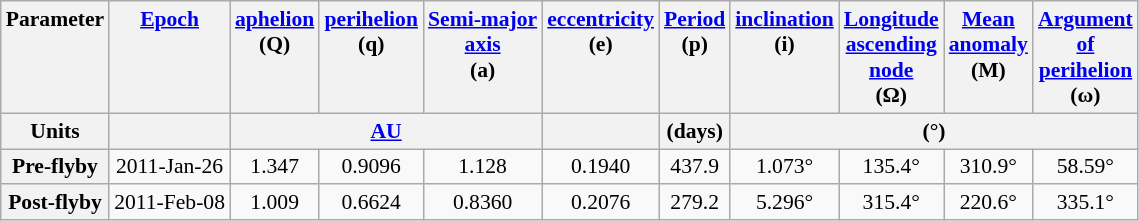<table class=wikitable style="font-size: 0.9em;">
<tr valign=top>
<th>Parameter</th>
<th><a href='#'>Epoch</a></th>
<th><a href='#'>aphelion</a><br>(Q)</th>
<th><a href='#'>perihelion</a><br>(q)</th>
<th><a href='#'>Semi-major<br>axis</a><br>(a)</th>
<th><a href='#'>eccentricity</a><br>(e)</th>
<th><a href='#'>Period</a><br>(p)</th>
<th><a href='#'>inclination</a><br>(i)</th>
<th><a href='#'>Longitude<br>ascending<br>node</a><br>(Ω)</th>
<th><a href='#'>Mean<br>anomaly</a><br>(M)</th>
<th><a href='#'>Argument<br>of<br>perihelion</a><br>(ω)</th>
</tr>
<tr valign=top>
<th>Units</th>
<th></th>
<th colspan=3><a href='#'>AU</a></th>
<th></th>
<th>(days)</th>
<th colspan=4>(°)</th>
</tr>
<tr align=center>
<th>Pre-flyby</th>
<td>2011-Jan-26</td>
<td>1.347</td>
<td>0.9096</td>
<td>1.128</td>
<td>0.1940</td>
<td>437.9</td>
<td>1.073°</td>
<td>135.4°</td>
<td>310.9°</td>
<td>58.59°</td>
</tr>
<tr align=center>
<th>Post-flyby</th>
<td>2011-Feb-08</td>
<td>1.009</td>
<td>0.6624</td>
<td>0.8360</td>
<td>0.2076</td>
<td>279.2</td>
<td>5.296°</td>
<td>315.4°</td>
<td>220.6°</td>
<td>335.1°</td>
</tr>
</table>
